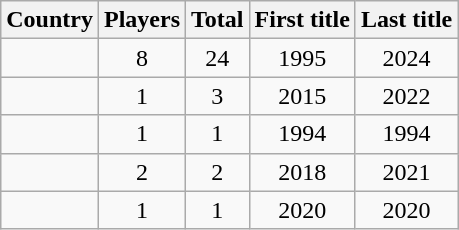<table class="wikitable" style="text-align: center;">
<tr>
<th>Country</th>
<th>Players</th>
<th>Total</th>
<th>First title</th>
<th>Last title</th>
</tr>
<tr>
<td align="left"></td>
<td>8</td>
<td>24</td>
<td>1995</td>
<td>2024</td>
</tr>
<tr>
<td align="left"></td>
<td>1</td>
<td>3</td>
<td>2015</td>
<td>2022</td>
</tr>
<tr>
<td align="left"></td>
<td>1</td>
<td>1</td>
<td>1994</td>
<td>1994</td>
</tr>
<tr>
<td align="left"></td>
<td>2</td>
<td>2</td>
<td>2018</td>
<td>2021</td>
</tr>
<tr>
<td align="left"></td>
<td>1</td>
<td>1</td>
<td>2020</td>
<td>2020</td>
</tr>
</table>
